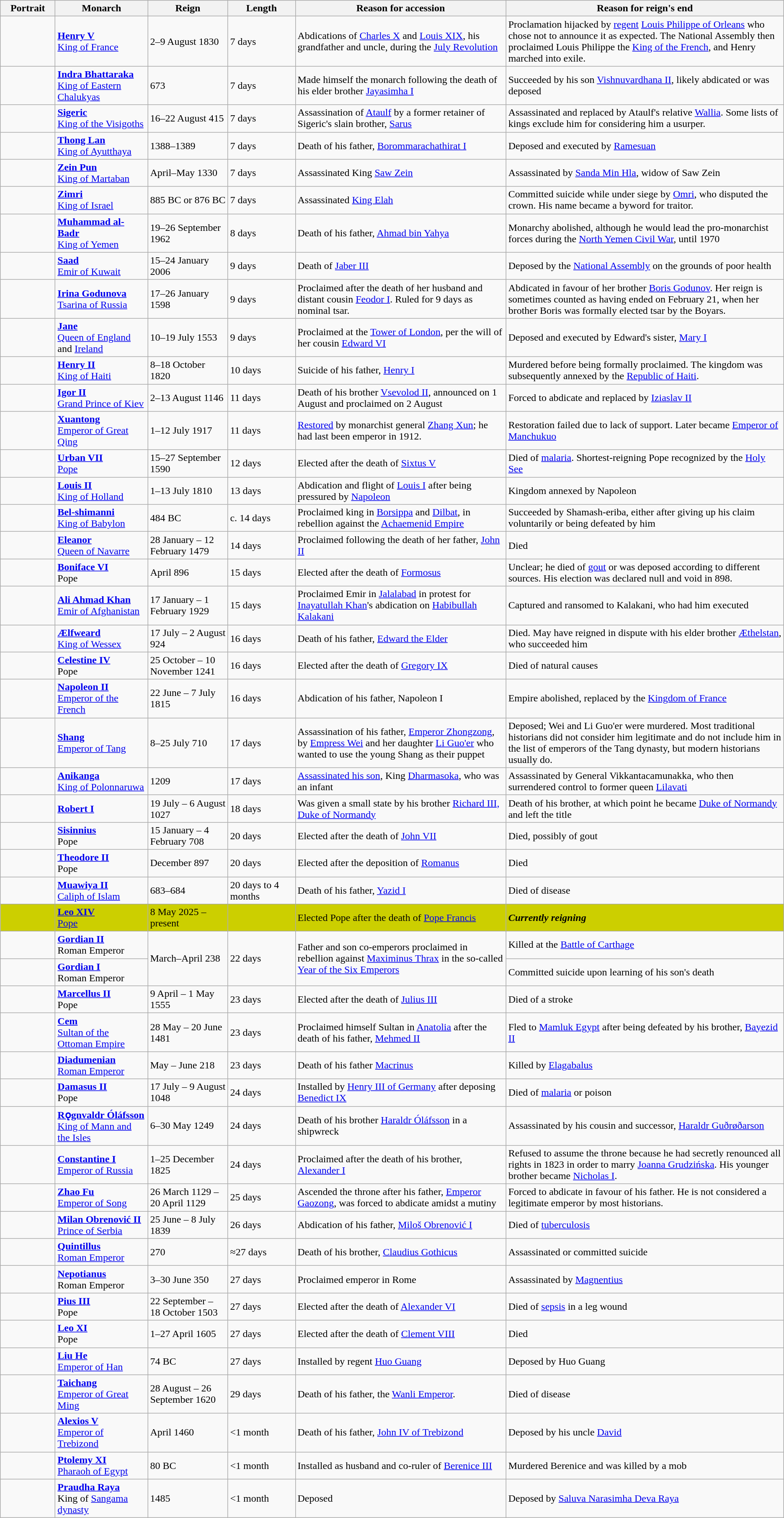<table class="wikitable sortable">
<tr>
<th width=80>Portrait</th>
<th width=140>Monarch</th>
<th width=120>Reign</th>
<th width=100>Length</th>
<th>Reason for accession</th>
<th>Reason for reign's end</th>
</tr>
<tr>
<td></td>
<td><strong><a href='#'>Henry V</a></strong><br><a href='#'>King of France</a></td>
<td>2–9 August 1830</td>
<td>7 days<br></td>
<td>Abdications of <a href='#'>Charles X</a> and <a href='#'>Louis XIX</a>, his grandfather and uncle, during the <a href='#'>July Revolution</a></td>
<td>Proclamation hijacked by <a href='#'>regent</a> <a href='#'>Louis Philippe of Orleans</a> who chose not to announce it as expected. The National Assembly then proclaimed Louis Philippe the <a href='#'>King of the French</a>, and Henry marched into exile.</td>
</tr>
<tr>
<td></td>
<td><strong><a href='#'>Indra Bhattaraka</a></strong><br><a href='#'>King of Eastern Chalukyas</a></td>
<td>673</td>
<td>7 days</td>
<td>Made himself the monarch following the death of his elder brother <a href='#'>Jayasimha I</a></td>
<td>Succeeded by his son <a href='#'>Vishnuvardhana II</a>, likely abdicated or was deposed</td>
</tr>
<tr>
<td></td>
<td><strong><a href='#'>Sigeric</a></strong><br><a href='#'>King of the Visigoths</a></td>
<td>16–22 August 415</td>
<td>7 days</td>
<td>Assassination of <a href='#'>Ataulf</a> by a former retainer of Sigeric's slain brother, <a href='#'>Sarus</a></td>
<td>Assassinated and replaced by Ataulf's relative <a href='#'>Wallia</a>. Some lists of kings exclude him for considering him a usurper.</td>
</tr>
<tr>
<td></td>
<td><strong><a href='#'>Thong Lan</a></strong><br><a href='#'>King of Ayutthaya</a></td>
<td>1388–1389</td>
<td>7 days</td>
<td>Death of his father, <a href='#'>Borommarachathirat I</a></td>
<td>Deposed and executed by <a href='#'>Ramesuan</a></td>
</tr>
<tr>
<td></td>
<td><strong><a href='#'>Zein Pun</a></strong><br><a href='#'>King of Martaban</a></td>
<td>April–May 1330</td>
<td>7 days</td>
<td>Assassinated King <a href='#'>Saw Zein</a></td>
<td>Assassinated by <a href='#'>Sanda Min Hla</a>, widow of Saw Zein</td>
</tr>
<tr>
<td></td>
<td><strong><a href='#'>Zimri</a></strong><br><a href='#'>King of Israel</a></td>
<td>885 BC or 876 BC</td>
<td>7 days</td>
<td>Assassinated <a href='#'>King Elah</a></td>
<td>Committed suicide while under siege by <a href='#'>Omri</a>, who disputed the crown. His name became a byword for traitor.</td>
</tr>
<tr>
<td></td>
<td><strong><a href='#'>Muhammad al-Badr</a></strong><br><a href='#'>King of Yemen</a></td>
<td>19–26 September 1962</td>
<td>8 days</td>
<td>Death of his father, <a href='#'>Ahmad bin Yahya</a></td>
<td>Monarchy abolished, although he would lead the pro-monarchist forces during the <a href='#'>North Yemen Civil War</a>, until 1970</td>
</tr>
<tr>
<td></td>
<td><strong><a href='#'>Saad</a></strong><br><a href='#'>Emir of Kuwait</a></td>
<td>15–24 January 2006</td>
<td>9 days</td>
<td>Death of <a href='#'>Jaber III</a></td>
<td>Deposed by the <a href='#'>National Assembly</a> on the grounds of poor health</td>
</tr>
<tr>
<td></td>
<td><strong><a href='#'>Irina Godunova</a></strong><br><a href='#'>Tsarina of Russia</a></td>
<td>17–26 January 1598</td>
<td>9 days <br></td>
<td>Proclaimed after the death of her husband and distant cousin <a href='#'>Feodor I</a>. Ruled for 9 days as nominal tsar.</td>
<td>Abdicated in favour of her brother <a href='#'>Boris Godunov</a>. Her reign is sometimes counted as having ended on February 21, when her brother Boris was formally elected tsar by the Boyars.</td>
</tr>
<tr>
<td></td>
<td><strong><a href='#'>Jane</a></strong><br><a href='#'>Queen of England</a> and <a href='#'>Ireland</a></td>
<td>10–19 July 1553</td>
<td>9 days<br></td>
<td>Proclaimed at the <a href='#'>Tower of London</a>, per the will of her cousin <a href='#'>Edward VI</a></td>
<td>Deposed and executed by Edward's sister, <a href='#'>Mary I</a></td>
</tr>
<tr>
<td></td>
<td><strong><a href='#'>Henry II</a></strong><br><a href='#'>King of Haiti</a></td>
<td>8–18 October 1820</td>
<td>10 days<br></td>
<td>Suicide of his father, <a href='#'>Henry I</a></td>
<td>Murdered before being formally proclaimed. The kingdom was subsequently annexed by the <a href='#'>Republic of Haiti</a>.</td>
</tr>
<tr>
<td></td>
<td><strong><a href='#'>Igor II</a></strong><br><a href='#'>Grand Prince of Kiev</a></td>
<td>2–13 August 1146</td>
<td>11 days</td>
<td>Death of his brother <a href='#'>Vsevolod II</a>, announced on 1 August and proclaimed on 2 August</td>
<td>Forced to abdicate and replaced by <a href='#'>Iziaslav II</a></td>
</tr>
<tr>
<td></td>
<td><strong><a href='#'>Xuantong</a></strong><br><a href='#'>Emperor of Great Qing</a><br></td>
<td>1–12 July 1917</td>
<td>11 days</td>
<td><a href='#'>Restored</a> by monarchist general <a href='#'>Zhang Xun</a>; he had last been emperor in 1912.</td>
<td>Restoration failed due to lack of support. Later became <a href='#'>Emperor of Manchukuo</a></td>
</tr>
<tr>
<td></td>
<td><strong><a href='#'>Urban VII</a></strong><br><a href='#'>Pope</a></td>
<td>15–27 September 1590</td>
<td>12 days</td>
<td>Elected after the death of <a href='#'>Sixtus V</a></td>
<td>Died of <a href='#'>malaria</a>. Shortest-reigning Pope recognized by the <a href='#'>Holy See</a></td>
</tr>
<tr>
<td></td>
<td><strong><a href='#'>Louis II</a></strong><br><a href='#'>King of Holland</a></td>
<td>1–13 July 1810</td>
<td>13 days</td>
<td>Abdication and flight of <a href='#'>Louis I</a> after being pressured by <a href='#'>Napoleon</a></td>
<td>Kingdom annexed by Napoleon</td>
</tr>
<tr>
<td></td>
<td><strong><a href='#'>Bel-shimanni</a></strong><br><a href='#'>King of Babylon</a></td>
<td>484 BC</td>
<td>c. 14 days</td>
<td>Proclaimed king in <a href='#'>Borsippa</a> and <a href='#'>Dilbat</a>, in rebellion against the <a href='#'>Achaemenid Empire</a></td>
<td>Succeeded by Shamash-eriba, either after giving up his claim voluntarily or being defeated by him</td>
</tr>
<tr>
<td></td>
<td><strong><a href='#'>Eleanor</a></strong><br><a href='#'>Queen of Navarre</a></td>
<td>28 January – 12 February 1479</td>
<td>14 days</td>
<td>Proclaimed following the death of her father, <a href='#'>John II</a></td>
<td>Died</td>
</tr>
<tr>
<td></td>
<td><strong><a href='#'>Boniface VI</a></strong><br>Pope</td>
<td>April 896</td>
<td>15 days</td>
<td>Elected after the death of <a href='#'>Formosus</a></td>
<td>Unclear; he died of <a href='#'>gout</a> or was deposed according to different sources. His election was declared null and void in 898.</td>
</tr>
<tr>
<td></td>
<td><strong><a href='#'>Ali Ahmad Khan</a></strong><br><a href='#'>Emir of Afghanistan</a></td>
<td>17 January – 1 February 1929</td>
<td>15 days</td>
<td>Proclaimed Emir in <a href='#'>Jalalabad</a> in protest for <a href='#'>Inayatullah Khan</a>'s abdication on <a href='#'>Habibullah Kalakani</a></td>
<td>Captured and ransomed to Kalakani, who had him executed</td>
</tr>
<tr>
<td></td>
<td><strong><a href='#'>Ælfweard</a></strong><br><a href='#'>King of Wessex</a></td>
<td>17 July – 2 August 924</td>
<td>16 days<br></td>
<td>Death of his father, <a href='#'>Edward the Elder</a></td>
<td>Died. May have reigned in dispute with his elder brother <a href='#'>Æthelstan</a>, who succeeded him</td>
</tr>
<tr>
<td></td>
<td><strong><a href='#'>Celestine IV</a></strong><br>Pope</td>
<td>25 October – 10 November 1241</td>
<td>16 days</td>
<td>Elected after the death of <a href='#'>Gregory IX</a></td>
<td>Died of natural causes</td>
</tr>
<tr>
<td></td>
<td><strong><a href='#'>Napoleon II</a></strong><br><a href='#'>Emperor of the French</a><br></td>
<td>22 June – 7 July 1815</td>
<td>16 days</td>
<td>Abdication of his father, Napoleon I</td>
<td>Empire abolished, replaced by the <a href='#'>Kingdom of France</a></td>
</tr>
<tr>
<td></td>
<td><strong><a href='#'>Shang</a></strong><br><a href='#'>Emperor of Tang</a></td>
<td>8–25 July 710</td>
<td>17 days</td>
<td>Assassination of his father, <a href='#'>Emperor Zhongzong</a>, by <a href='#'>Empress Wei</a> and her daughter <a href='#'>Li Guo'er</a> who wanted to use the young Shang as their puppet</td>
<td>Deposed; Wei and Li Guo'er were murdered. Most traditional historians did not consider him legitimate and do not include him in the list of emperors of the Tang dynasty, but modern historians usually do.</td>
</tr>
<tr>
<td></td>
<td><strong><a href='#'>Anikanga</a></strong><br><a href='#'>King of Polonnaruwa</a></td>
<td>1209</td>
<td>17 days</td>
<td><a href='#'>Assassinated his son</a>, King <a href='#'>Dharmasoka</a>, who was an infant</td>
<td>Assassinated by General Vikkantacamunakka, who then surrendered control to former queen <a href='#'>Lilavati</a></td>
</tr>
<tr>
<td></td>
<td><strong><a href='#'>Robert I</a></strong><br></td>
<td>19 July – 6 August 1027</td>
<td>18 days</td>
<td>Was given a small state by his brother <a href='#'>Richard III, Duke of Normandy</a></td>
<td>Death of his brother, at which point he became <a href='#'>Duke of Normandy</a> and left the title</td>
</tr>
<tr>
<td></td>
<td><strong><a href='#'>Sisinnius</a></strong><br>Pope</td>
<td>15 January – 4 February 708</td>
<td>20 days</td>
<td>Elected after the death of <a href='#'>John VII</a></td>
<td>Died, possibly of gout</td>
</tr>
<tr>
<td></td>
<td><strong><a href='#'>Theodore II</a></strong><br>Pope</td>
<td>December 897</td>
<td>20 days</td>
<td>Elected after the deposition of <a href='#'>Romanus</a></td>
<td>Died</td>
</tr>
<tr>
<td></td>
<td><strong><a href='#'>Muawiya II</a></strong><br><a href='#'>Caliph of Islam</a></td>
<td>683–684</td>
<td>20 days to 4 months</td>
<td>Death of his father, <a href='#'>Yazid I</a></td>
<td>Died of disease</td>
</tr>
<tr bgcolor=#ccccff">
<td></td>
<td><strong><a href='#'>Leo XIV</a></strong><br><a href='#'>Pope</a></td>
<td>8 May 2025 – present</td>
<td></td>
<td>Elected Pope after the death of <a href='#'>Pope Francis</a></td>
<td><strong><em>Currently reigning</em></strong></td>
</tr>
<tr>
<td></td>
<td><strong><a href='#'>Gordian II</a></strong><br>Roman Emperor</td>
<td rowspan=2>March–April 238</td>
<td rowspan=2>22 days</td>
<td rowspan=2>Father and son co-emperors proclaimed in rebellion against <a href='#'>Maximinus Thrax</a> in the so-called <a href='#'>Year of the Six Emperors</a></td>
<td>Killed at the <a href='#'>Battle of Carthage</a></td>
</tr>
<tr>
<td></td>
<td><strong><a href='#'>Gordian I</a></strong><br>Roman Emperor</td>
<td>Committed suicide upon learning of his son's death</td>
</tr>
<tr>
<td></td>
<td><strong><a href='#'>Marcellus II</a></strong><br>Pope</td>
<td>9 April – 1 May 1555</td>
<td>23 days</td>
<td>Elected after the death of <a href='#'>Julius III</a></td>
<td>Died of a stroke</td>
</tr>
<tr>
<td></td>
<td><strong><a href='#'>Cem</a></strong><br><a href='#'>Sultan of the Ottoman Empire</a></td>
<td>28 May – 20 June 1481</td>
<td>23 days<br></td>
<td>Proclaimed himself Sultan in <a href='#'>Anatolia</a> after the death of his father, <a href='#'>Mehmed II</a></td>
<td>Fled to <a href='#'>Mamluk Egypt</a> after being defeated by his brother, <a href='#'>Bayezid II</a></td>
</tr>
<tr>
<td></td>
<td><strong><a href='#'>Diadumenian</a></strong><br><a href='#'>Roman Emperor</a></td>
<td>May – June 218</td>
<td>23 days</td>
<td>Death of his father <a href='#'>Macrinus</a></td>
<td>Killed by <a href='#'>Elagabalus</a></td>
</tr>
<tr>
<td></td>
<td><strong><a href='#'>Damasus II</a></strong><br>Pope</td>
<td>17 July – 9 August 1048</td>
<td>24 days</td>
<td>Installed by <a href='#'>Henry III of Germany</a> after deposing <a href='#'>Benedict IX</a></td>
<td>Died of <a href='#'>malaria</a> or poison</td>
</tr>
<tr>
<td></td>
<td><strong><a href='#'>Rǫgnvaldr Óláfsson</a></strong><br><a href='#'>King of Mann and the Isles</a></td>
<td>6–30 May 1249</td>
<td>24 days</td>
<td>Death of his brother <a href='#'>Haraldr Óláfsson</a> in a shipwreck</td>
<td>Assassinated by his cousin and successor, <a href='#'>Haraldr Guðrøðarson</a></td>
</tr>
<tr>
<td></td>
<td><strong><a href='#'>Constantine I</a></strong><br><a href='#'>Emperor of Russia</a></td>
<td>1–25 December 1825</td>
<td>24 days <br></td>
<td>Proclaimed after the death of his brother, <a href='#'>Alexander I</a></td>
<td>Refused to assume the throne because he had secretly renounced all rights in 1823 in order to marry <a href='#'>Joanna Grudzińska</a>. His younger brother became <a href='#'>Nicholas I</a>.</td>
</tr>
<tr>
<td></td>
<td><strong><a href='#'>Zhao Fu</a></strong><br><a href='#'>Emperor of Song</a></td>
<td>26 March 1129 – 20 April 1129</td>
<td>25 days </td>
<td>Ascended the throne after his father, <a href='#'>Emperor Gaozong</a>, was forced to abdicate amidst a mutiny</td>
<td>Forced to abdicate in favour of his father. He is not considered a legitimate emperor by most historians.</td>
</tr>
<tr>
<td></td>
<td><strong><a href='#'>Milan Obrenović II</a></strong><br><a href='#'>Prince of Serbia</a></td>
<td>25 June – 8 July 1839</td>
<td>26 days</td>
<td>Abdication of his father, <a href='#'>Miloš Obrenović I</a></td>
<td>Died of <a href='#'>tuberculosis</a></td>
</tr>
<tr>
<td></td>
<td><strong><a href='#'>Quintillus</a></strong><br><a href='#'>Roman Emperor</a></td>
<td>270</td>
<td>≈27 days</td>
<td>Death of his brother, <a href='#'>Claudius Gothicus</a></td>
<td>Assassinated or committed suicide</td>
</tr>
<tr>
<td></td>
<td><strong><a href='#'>Nepotianus</a></strong><br>Roman Emperor</td>
<td>3–30 June 350</td>
<td>27 days</td>
<td>Proclaimed emperor in Rome</td>
<td>Assassinated by <a href='#'>Magnentius</a></td>
</tr>
<tr>
<td></td>
<td><strong><a href='#'>Pius III</a></strong><br>Pope</td>
<td>22 September – 18 October 1503</td>
<td>27 days</td>
<td>Elected after the death of <a href='#'>Alexander VI</a></td>
<td>Died of <a href='#'>sepsis</a> in a leg wound</td>
</tr>
<tr>
<td></td>
<td><strong><a href='#'>Leo XI</a></strong><br>Pope</td>
<td>1–27 April 1605</td>
<td>27 days</td>
<td>Elected after the death of <a href='#'>Clement VIII</a></td>
<td>Died</td>
</tr>
<tr>
<td></td>
<td><strong><a href='#'>Liu He</a></strong><br><a href='#'>Emperor of Han</a></td>
<td>74 BC</td>
<td>27 days</td>
<td>Installed by regent <a href='#'>Huo Guang</a></td>
<td>Deposed by Huo Guang</td>
</tr>
<tr>
<td></td>
<td><strong><a href='#'>Taichang</a></strong><br><a href='#'>Emperor of Great Ming</a></td>
<td>28 August – 26 September 1620</td>
<td>29 days</td>
<td>Death of his father, the <a href='#'>Wanli Emperor</a>.</td>
<td>Died of disease</td>
</tr>
<tr>
<td></td>
<td><strong><a href='#'>Alexios V</a></strong><br><a href='#'>Emperor of Trebizond</a></td>
<td>April 1460</td>
<td><1 month</td>
<td>Death of his father, <a href='#'>John IV of Trebizond</a></td>
<td>Deposed by his uncle <a href='#'>David</a></td>
</tr>
<tr>
<td></td>
<td><strong><a href='#'>Ptolemy XI</a></strong><br><a href='#'>Pharaoh of Egypt</a></td>
<td>80 BC</td>
<td><1 month</td>
<td>Installed as husband and co-ruler of <a href='#'>Berenice III</a></td>
<td>Murdered Berenice and was killed by a mob</td>
</tr>
<tr>
<td></td>
<td><strong><a href='#'>Praudha Raya</a></strong> <br>King of <a href='#'>Sangama dynasty</a></td>
<td>1485</td>
<td><1 month</td>
<td>Deposed</td>
<td>Deposed by <a href='#'>Saluva Narasimha Deva Raya</a></td>
</tr>
</table>
